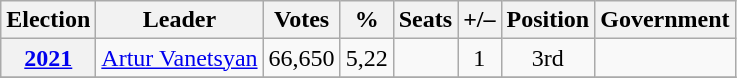<table class="wikitable" style="text-align: center;">
<tr>
<th>Election</th>
<th>Leader</th>
<th>Votes</th>
<th>%</th>
<th>Seats</th>
<th>+/–</th>
<th>Position</th>
<th>Government</th>
</tr>
<tr>
<th rowspan="1"><a href='#'>2021</a></th>
<td rowspan="1"><a href='#'>Artur Vanetsyan</a></td>
<td rowspan="1">66,650</td>
<td rowspan="1">5,22</td>
<td rowspan="1"></td>
<td rowspan="1"> 1</td>
<td rowspan="1"> 3rd</td>
<td></td>
</tr>
<tr>
</tr>
</table>
